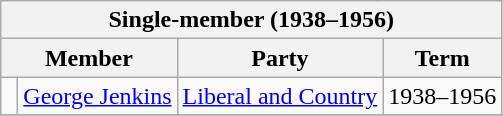<table class="wikitable">
<tr>
<th colspan=4>Single-member (1938–1956)</th>
</tr>
<tr>
<th colspan=2>Member</th>
<th>Party</th>
<th>Term</th>
</tr>
<tr>
<td> </td>
<td><a href='#'>George Jenkins</a></td>
<td><a href='#'>Liberal and Country</a></td>
<td>1938–1956</td>
</tr>
<tr>
</tr>
</table>
